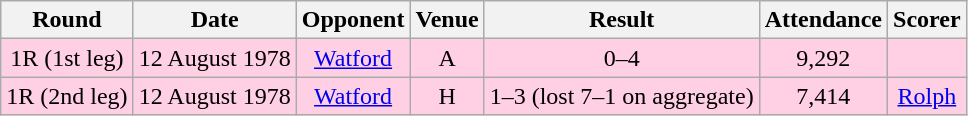<table class="wikitable sortable" style="text-align:center;">
<tr>
<th>Round</th>
<th>Date</th>
<th>Opponent</th>
<th>Venue</th>
<th>Result</th>
<th>Attendance</th>
<th>Scorer</th>
</tr>
<tr style="background:#ffd0e3;">
<td>1R (1st leg)</td>
<td>12 August 1978</td>
<td><a href='#'>Watford</a></td>
<td>A</td>
<td>0–4</td>
<td>9,292</td>
<td></td>
</tr>
<tr style="background:#ffd0e3;">
<td>1R (2nd leg)</td>
<td>12 August 1978</td>
<td><a href='#'>Watford</a></td>
<td>H</td>
<td>1–3 (lost 7–1 on aggregate)</td>
<td>7,414</td>
<td><a href='#'>Rolph</a></td>
</tr>
</table>
